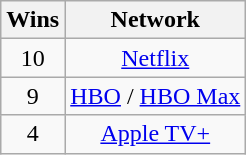<table class="wikitable sortable" style="text-align: center; max-width:20em">
<tr>
<th scope="col">Wins</th>
<th scope="col">Network</th>
</tr>
<tr>
<td scope="row">10</td>
<td><a href='#'>Netflix</a></td>
</tr>
<tr>
<td scope="row">9</td>
<td><a href='#'>HBO</a> / <a href='#'>HBO Max</a></td>
</tr>
<tr>
<td scope="row">4</td>
<td><a href='#'>Apple TV+</a></td>
</tr>
</table>
